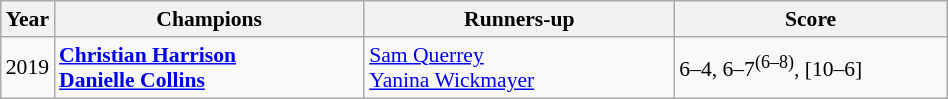<table class="wikitable" style="font-size:90%">
<tr>
<th>Year</th>
<th width="200">Champions</th>
<th width="200">Runners-up</th>
<th width="175">Score</th>
</tr>
<tr>
<td>2019</td>
<td> <strong><a href='#'>Christian Harrison</a></strong> <br>  <strong><a href='#'>Danielle Collins</a></strong></td>
<td> <a href='#'>Sam Querrey</a> <br>  <a href='#'>Yanina Wickmayer</a></td>
<td>6–4, 6–7<sup>(6–8)</sup>, [10–6]</td>
</tr>
</table>
